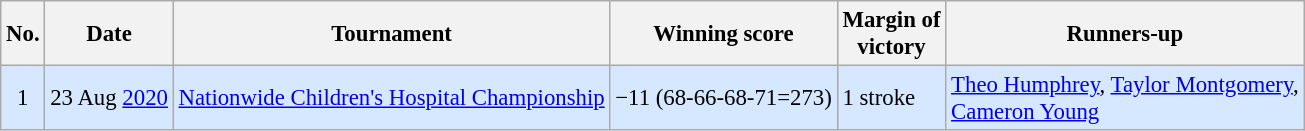<table class="wikitable" style="font-size:95%;">
<tr>
<th>No.</th>
<th>Date</th>
<th>Tournament</th>
<th>Winning score</th>
<th>Margin of<br>victory</th>
<th>Runners-up</th>
</tr>
<tr style="background:#D6E8FF;">
<td align=center>1</td>
<td align=right>23 Aug <a href='#'>2020</a></td>
<td><a href='#'>Nationwide Children's Hospital Championship</a></td>
<td>−11 (68-66-68-71=273)</td>
<td>1 stroke</td>
<td> <a href='#'>Theo Humphrey</a>,  <a href='#'>Taylor Montgomery</a>,<br> <a href='#'>Cameron Young</a></td>
</tr>
</table>
